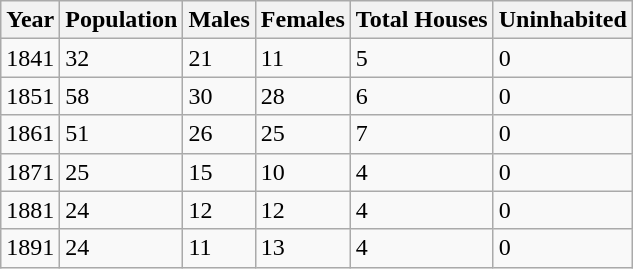<table class="wikitable">
<tr>
<th>Year</th>
<th>Population</th>
<th>Males</th>
<th>Females</th>
<th>Total Houses</th>
<th>Uninhabited</th>
</tr>
<tr>
<td>1841</td>
<td>32</td>
<td>21</td>
<td>11</td>
<td>5</td>
<td>0</td>
</tr>
<tr>
<td>1851</td>
<td>58</td>
<td>30</td>
<td>28</td>
<td>6</td>
<td>0</td>
</tr>
<tr>
<td>1861</td>
<td>51</td>
<td>26</td>
<td>25</td>
<td>7</td>
<td>0</td>
</tr>
<tr>
<td>1871</td>
<td>25</td>
<td>15</td>
<td>10</td>
<td>4</td>
<td>0</td>
</tr>
<tr>
<td>1881</td>
<td>24</td>
<td>12</td>
<td>12</td>
<td>4</td>
<td>0</td>
</tr>
<tr>
<td>1891</td>
<td>24</td>
<td>11</td>
<td>13</td>
<td>4</td>
<td>0</td>
</tr>
</table>
